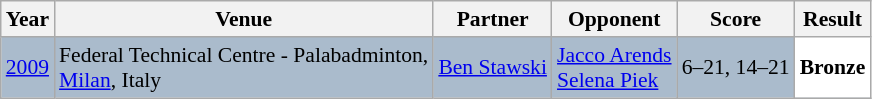<table class="sortable wikitable" style="font-size: 90%;">
<tr>
<th>Year</th>
<th>Venue</th>
<th>Partner</th>
<th>Opponent</th>
<th>Score</th>
<th>Result</th>
</tr>
<tr style="background:#AABBCC">
<td align="center"><a href='#'>2009</a></td>
<td align="left">Federal Technical Centre - Palabadminton,<br><a href='#'>Milan</a>, Italy</td>
<td align="left"> <a href='#'>Ben Stawski</a></td>
<td align="left"> <a href='#'>Jacco Arends</a><br> <a href='#'>Selena Piek</a></td>
<td align="left">6–21, 14–21</td>
<td style="text-align:left; background:white"> <strong>Bronze</strong></td>
</tr>
</table>
